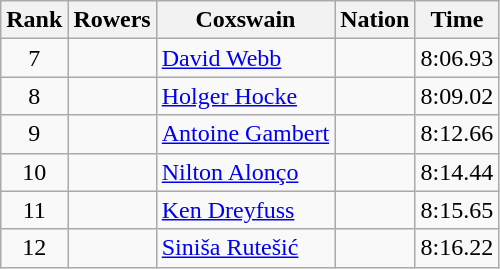<table class="wikitable sortable" style="text-align:center">
<tr>
<th>Rank</th>
<th>Rowers</th>
<th>Coxswain</th>
<th>Nation</th>
<th>Time</th>
</tr>
<tr>
<td>7</td>
<td align=left data-sort-value="Christie, Neil"></td>
<td align=left data-sort-value="Webb, David"><a href='#'>David Webb</a></td>
<td align=left></td>
<td>8:06.93</td>
</tr>
<tr>
<td>8</td>
<td align=left data-sort-value="Jäger, Klaus"></td>
<td align=left data-sort-value="Hocke, Holger"><a href='#'>Holger Hocke</a></td>
<td align=left></td>
<td>8:09.02</td>
</tr>
<tr>
<td>9</td>
<td align=left data-sort-value="Coucardon, Jean-Claude"></td>
<td align=left data-sort-value="Gambert, Antoine"><a href='#'>Antoine Gambert</a></td>
<td align=left></td>
<td>8:12.66</td>
</tr>
<tr>
<td>10</td>
<td align=left data-sort-value="Kuntze, Wandir"></td>
<td align=left data-sort-value="Alonço, Nilton"><a href='#'>Nilton Alonço</a></td>
<td align=left></td>
<td>8:14.44</td>
</tr>
<tr>
<td>11</td>
<td align=left data-sort-value="Matthews, John"></td>
<td align=left data-sort-value="Dreyfuss, Ken"><a href='#'>Ken Dreyfuss</a></td>
<td align=left></td>
<td>8:15.65</td>
</tr>
<tr>
<td>12</td>
<td align=left data-sort-value="Butorac, Milan"></td>
<td align=left data-sort-value="Rutešić, Siniša"><a href='#'>Siniša Rutešić</a></td>
<td align=left></td>
<td>8:16.22</td>
</tr>
</table>
